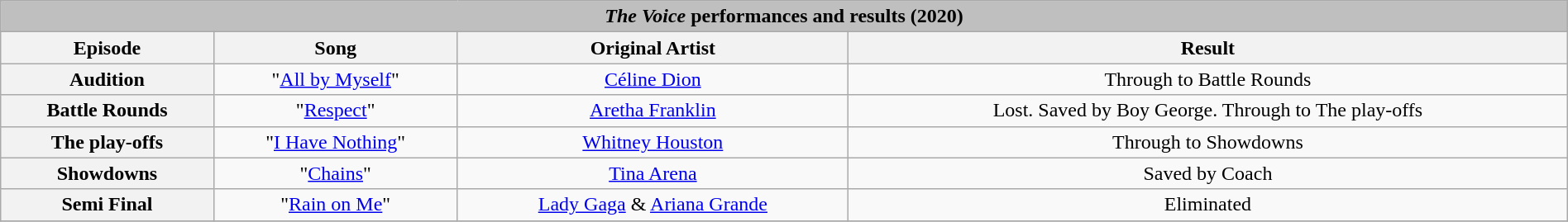<table class="wikitable collapsible collapsed" style="width:100%; margin:1em auto 1em auto; text-align:center;">
<tr>
<th colspan="4" style="background:#BFBFBF;"><em>The Voice</em> performances and results (2020)</th>
</tr>
<tr>
<th scope="col">Episode</th>
<th scope="col">Song</th>
<th scope="col">Original Artist</th>
<th scope="col">Result</th>
</tr>
<tr>
<th>Audition</th>
<td>"<a href='#'>All by Myself</a>"</td>
<td><a href='#'>Céline Dion</a></td>
<td>Through to Battle Rounds</td>
</tr>
<tr>
<th>Battle Rounds</th>
<td>"<a href='#'>Respect</a>"</td>
<td><a href='#'>Aretha Franklin</a></td>
<td>Lost. Saved by Boy George. Through to The play-offs</td>
</tr>
<tr>
<th>The play-offs</th>
<td>"<a href='#'>I Have Nothing</a>"</td>
<td><a href='#'>Whitney Houston</a></td>
<td>Through to Showdowns</td>
</tr>
<tr>
<th>Showdowns</th>
<td>"<a href='#'>Chains</a>"</td>
<td><a href='#'>Tina Arena</a></td>
<td>Saved by Coach</td>
</tr>
<tr>
<th>Semi Final</th>
<td>"<a href='#'>Rain on Me</a>"</td>
<td><a href='#'>Lady Gaga</a> & <a href='#'>Ariana Grande</a></td>
<td>Eliminated</td>
</tr>
<tr>
</tr>
</table>
